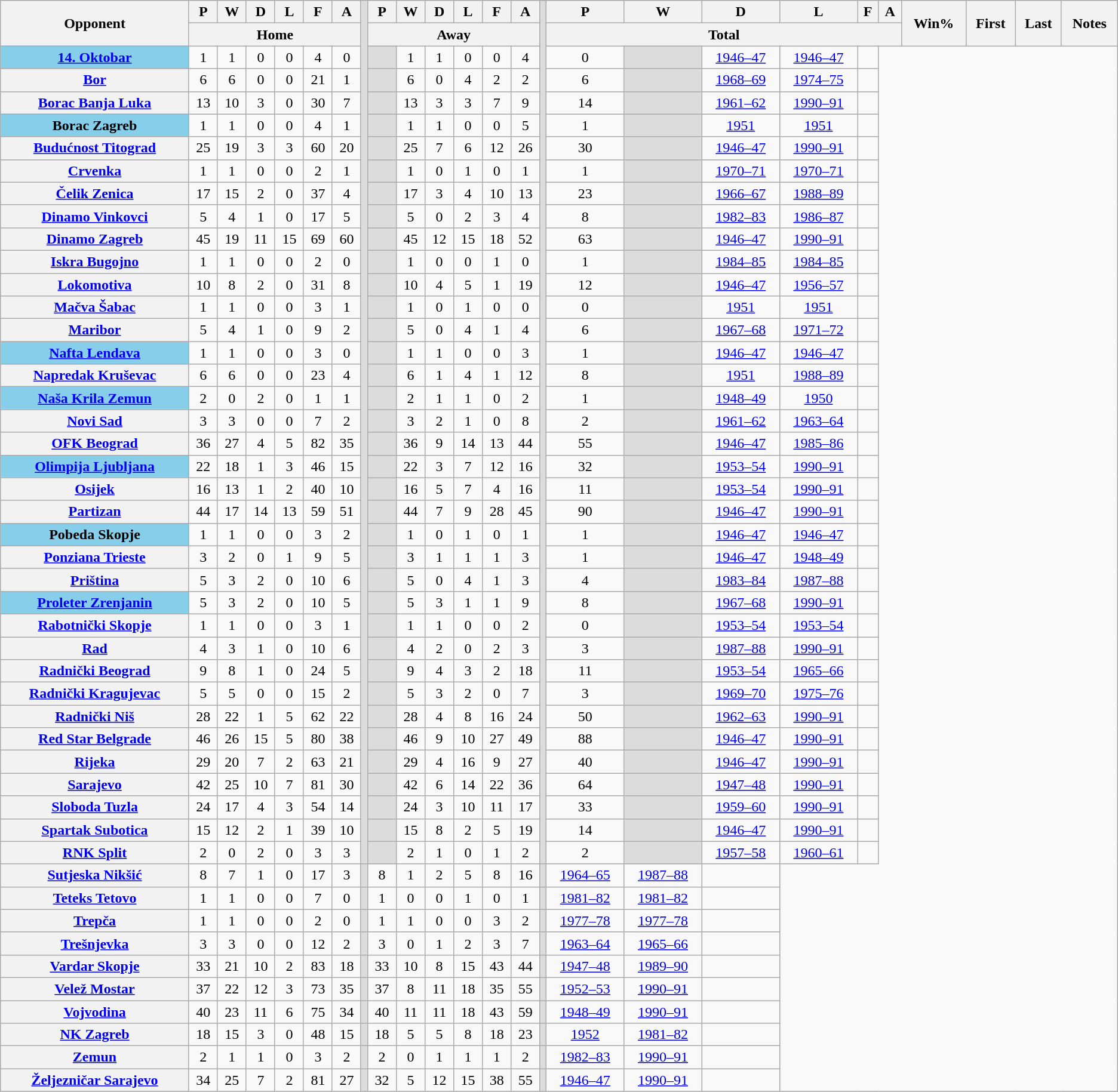<table class="wikitable plainrowheaders sortable" style="text-align:center">
<tr>
<th scope=col rowspan=2>Opponent</th>
<th scope=col>P</th>
<th scope=col>W</th>
<th scope=col>D</th>
<th scope=col>L</th>
<th scope=col>F</th>
<th scope=col>A</th>
<th scope=col width=0.1% rowspan=38 style="background: #DCDCDC" class="unsortable"></th>
<th scope=col>P</th>
<th scope=col>W</th>
<th scope=col>D</th>
<th scope=col>L</th>
<th scope=col>F</th>
<th scope=col>A</th>
<th scope=col width=0.1% rowspan=38 style="background: #DCDCDC" class="unsortable"></th>
<th scope=col>P</th>
<th scope=col>W</th>
<th scope=col>D</th>
<th scope=col>L</th>
<th scope=col>F</th>
<th scope=col>A</th>
<th scope=col rowspan=2>Win%</th>
<th scope=col rowspan=2>First</th>
<th scope=col rowspan=2>Last</th>
<th scope=col rowspan=2 class="unsortable">Notes</th>
</tr>
<tr class="unsortable">
<th colspan=6>Home</th>
<th colspan=6>Away</th>
<th colspan=6>Total</th>
</tr>
<tr>
<th scope=row style=background:#87ceeb><a href='#'>14. Oktobar</a> </th>
<td>1</td>
<td>1</td>
<td>0</td>
<td>0</td>
<td>4</td>
<td>0</td>
<td style="background: #DCDCDC"></td>
<td>1</td>
<td>1</td>
<td>0</td>
<td>0</td>
<td>4</td>
<td>0</td>
<td style="background: #DCDCDC"><br></td>
<td><a href='#'>1946–47</a></td>
<td><a href='#'>1946–47</a></td>
<td></td>
</tr>
<tr>
<th scope=row><a href='#'>Bor</a></th>
<td>6</td>
<td>6</td>
<td>0</td>
<td>0</td>
<td>21</td>
<td>1</td>
<td style="background: #DCDCDC"></td>
<td>6</td>
<td>0</td>
<td>4</td>
<td>2</td>
<td>2</td>
<td>6</td>
<td style="background: #DCDCDC"><br></td>
<td><a href='#'>1968–69</a></td>
<td><a href='#'>1974–75</a></td>
<td></td>
</tr>
<tr>
<th scope=row><a href='#'>Borac Banja Luka</a></th>
<td>13</td>
<td>10</td>
<td>3</td>
<td>0</td>
<td>30</td>
<td>7</td>
<td style="background: #DCDCDC"></td>
<td>13</td>
<td>3</td>
<td>3</td>
<td>7</td>
<td>9</td>
<td>14</td>
<td style="background: #DCDCDC"><br></td>
<td><a href='#'>1961–62</a></td>
<td><a href='#'>1990–91</a></td>
<td></td>
</tr>
<tr>
<th scope=row style=background:#87ceeb>Borac Zagreb </th>
<td>1</td>
<td>1</td>
<td>0</td>
<td>0</td>
<td>4</td>
<td>1</td>
<td style="background: #DCDCDC"></td>
<td>1</td>
<td>1</td>
<td>0</td>
<td>0</td>
<td>5</td>
<td>1</td>
<td style="background: #DCDCDC"><br></td>
<td><a href='#'>1951</a></td>
<td><a href='#'>1951</a></td>
<td></td>
</tr>
<tr>
<th scope=row><a href='#'>Budućnost Titograd</a></th>
<td>25</td>
<td>19</td>
<td>3</td>
<td>3</td>
<td>60</td>
<td>20</td>
<td style="background: #DCDCDC"></td>
<td>25</td>
<td>7</td>
<td>6</td>
<td>12</td>
<td>26</td>
<td>30</td>
<td style="background: #DCDCDC"><br></td>
<td><a href='#'>1946–47</a></td>
<td><a href='#'>1990–91</a></td>
<td></td>
</tr>
<tr>
<th scope=row><a href='#'>Crvenka</a></th>
<td>1</td>
<td>1</td>
<td>0</td>
<td>0</td>
<td>2</td>
<td>1</td>
<td style="background: #DCDCDC"></td>
<td>1</td>
<td>0</td>
<td>1</td>
<td>0</td>
<td>1</td>
<td>1</td>
<td style="background: #DCDCDC"><br></td>
<td><a href='#'>1970–71</a></td>
<td><a href='#'>1970–71</a></td>
<td></td>
</tr>
<tr>
<th scope=row><a href='#'>Čelik Zenica</a></th>
<td>17</td>
<td>15</td>
<td>2</td>
<td>0</td>
<td>37</td>
<td>4</td>
<td style="background: #DCDCDC"></td>
<td>17</td>
<td>3</td>
<td>4</td>
<td>10</td>
<td>13</td>
<td>23</td>
<td style="background: #DCDCDC"><br></td>
<td><a href='#'>1966–67</a></td>
<td><a href='#'>1988–89</a></td>
<td></td>
</tr>
<tr>
<th scope=row><a href='#'>Dinamo Vinkovci</a></th>
<td>5</td>
<td>4</td>
<td>1</td>
<td>0</td>
<td>17</td>
<td>5</td>
<td style="background: #DCDCDC"></td>
<td>5</td>
<td>0</td>
<td>2</td>
<td>3</td>
<td>4</td>
<td>8</td>
<td style="background: #DCDCDC"><br></td>
<td><a href='#'>1982–83</a></td>
<td><a href='#'>1986–87</a></td>
<td></td>
</tr>
<tr>
<th scope=row><a href='#'>Dinamo Zagreb</a></th>
<td>45</td>
<td>19</td>
<td>11</td>
<td>15</td>
<td>69</td>
<td>60</td>
<td style="background: #DCDCDC"></td>
<td>45</td>
<td>12</td>
<td>15</td>
<td>18</td>
<td>52</td>
<td>63</td>
<td style="background: #DCDCDC"><br></td>
<td><a href='#'>1946–47</a></td>
<td><a href='#'>1990–91</a></td>
<td></td>
</tr>
<tr>
<th scope=row><a href='#'>Iskra Bugojno</a></th>
<td>1</td>
<td>1</td>
<td>0</td>
<td>0</td>
<td>2</td>
<td>0</td>
<td style="background: #DCDCDC"></td>
<td>1</td>
<td>0</td>
<td>0</td>
<td>1</td>
<td>0</td>
<td>1</td>
<td style="background: #DCDCDC"><br></td>
<td><a href='#'>1984–85</a></td>
<td><a href='#'>1984–85</a></td>
<td></td>
</tr>
<tr>
<th scope=row><a href='#'>Lokomotiva</a></th>
<td>10</td>
<td>8</td>
<td>2</td>
<td>0</td>
<td>31</td>
<td>8</td>
<td style="background: #DCDCDC"></td>
<td>10</td>
<td>4</td>
<td>5</td>
<td>1</td>
<td>19</td>
<td>12</td>
<td style="background: #DCDCDC"><br></td>
<td><a href='#'>1946–47</a></td>
<td><a href='#'>1956–57</a></td>
<td></td>
</tr>
<tr>
<th scope=row><a href='#'>Mačva Šabac</a></th>
<td>1</td>
<td>1</td>
<td>0</td>
<td>0</td>
<td>3</td>
<td>1</td>
<td style="background: #DCDCDC"></td>
<td>1</td>
<td>0</td>
<td>1</td>
<td>0</td>
<td>0</td>
<td>0</td>
<td style="background: #DCDCDC"><br></td>
<td><a href='#'>1951</a></td>
<td><a href='#'>1951</a></td>
<td></td>
</tr>
<tr>
<th scope=row><a href='#'>Maribor</a></th>
<td>5</td>
<td>4</td>
<td>1</td>
<td>0</td>
<td>9</td>
<td>2</td>
<td style="background: #DCDCDC"></td>
<td>5</td>
<td>0</td>
<td>4</td>
<td>1</td>
<td>4</td>
<td>6</td>
<td style="background: #DCDCDC"><br></td>
<td><a href='#'>1967–68</a></td>
<td><a href='#'>1971–72</a></td>
<td></td>
</tr>
<tr>
<th scope=row style=background:#87ceeb><a href='#'>Nafta Lendava</a> </th>
<td>1</td>
<td>1</td>
<td>0</td>
<td>0</td>
<td>3</td>
<td>0</td>
<td style="background: #DCDCDC"></td>
<td>1</td>
<td>1</td>
<td>0</td>
<td>0</td>
<td>3</td>
<td>1</td>
<td style="background: #DCDCDC"><br></td>
<td><a href='#'>1946–47</a></td>
<td><a href='#'>1946–47</a></td>
<td></td>
</tr>
<tr>
<th scope=row><a href='#'>Napredak Kruševac</a></th>
<td>6</td>
<td>6</td>
<td>0</td>
<td>0</td>
<td>23</td>
<td>4</td>
<td style="background: #DCDCDC"></td>
<td>6</td>
<td>1</td>
<td>4</td>
<td>1</td>
<td>12</td>
<td>8</td>
<td style="background: #DCDCDC"><br></td>
<td><a href='#'>1951</a></td>
<td><a href='#'>1988–89</a></td>
<td></td>
</tr>
<tr>
<th scope=row style=background:#87ceeb><a href='#'>Naša Krila Zemun</a> </th>
<td>2</td>
<td>0</td>
<td>2</td>
<td>0</td>
<td>1</td>
<td>1</td>
<td style="background: #DCDCDC"></td>
<td>2</td>
<td>1</td>
<td>1</td>
<td>0</td>
<td>2</td>
<td>1</td>
<td style="background: #DCDCDC"><br></td>
<td><a href='#'>1948–49</a></td>
<td><a href='#'>1950</a></td>
<td></td>
</tr>
<tr>
<th scope=row><a href='#'>Novi Sad</a></th>
<td>3</td>
<td>3</td>
<td>0</td>
<td>0</td>
<td>7</td>
<td>2</td>
<td style="background: #DCDCDC"></td>
<td>3</td>
<td>2</td>
<td>1</td>
<td>0</td>
<td>8</td>
<td>2</td>
<td style="background: #DCDCDC"><br></td>
<td><a href='#'>1961–62</a></td>
<td><a href='#'>1963–64</a></td>
<td></td>
</tr>
<tr>
<th scope=row><a href='#'>OFK Beograd</a></th>
<td>36</td>
<td>27</td>
<td>4</td>
<td>5</td>
<td>82</td>
<td>35</td>
<td style="background: #DCDCDC"></td>
<td>36</td>
<td>9</td>
<td>14</td>
<td>13</td>
<td>44</td>
<td>55</td>
<td style="background: #DCDCDC"><br></td>
<td><a href='#'>1946–47</a></td>
<td><a href='#'>1985–86</a></td>
<td></td>
</tr>
<tr>
<th scope=row style=background:#87ceeb><a href='#'>Olimpija Ljubljana</a> </th>
<td>22</td>
<td>18</td>
<td>1</td>
<td>3</td>
<td>46</td>
<td>15</td>
<td style="background: #DCDCDC"></td>
<td>22</td>
<td>3</td>
<td>7</td>
<td>12</td>
<td>16</td>
<td>32</td>
<td style="background: #DCDCDC"><br></td>
<td><a href='#'>1953–54</a></td>
<td><a href='#'>1990–91</a></td>
<td></td>
</tr>
<tr>
<th scope=row><a href='#'>Osijek</a></th>
<td>16</td>
<td>13</td>
<td>1</td>
<td>2</td>
<td>40</td>
<td>10</td>
<td style="background: #DCDCDC"></td>
<td>16</td>
<td>5</td>
<td>7</td>
<td>4</td>
<td>16</td>
<td>11</td>
<td style="background: #DCDCDC"><br></td>
<td><a href='#'>1953–54</a></td>
<td><a href='#'>1990–91</a></td>
<td></td>
</tr>
<tr>
<th scope=row><a href='#'>Partizan</a></th>
<td>44</td>
<td>17</td>
<td>14</td>
<td>13</td>
<td>59</td>
<td>51</td>
<td style="background: #DCDCDC"></td>
<td>44</td>
<td>7</td>
<td>9</td>
<td>28</td>
<td>45</td>
<td>90</td>
<td style="background: #DCDCDC"><br></td>
<td><a href='#'>1946–47</a></td>
<td><a href='#'>1990–91</a></td>
<td></td>
</tr>
<tr>
<th scope=row style=background:#87ceeb>Pobeda Skopje </th>
<td>1</td>
<td>1</td>
<td>0</td>
<td>0</td>
<td>3</td>
<td>2</td>
<td style="background: #DCDCDC"></td>
<td>1</td>
<td>0</td>
<td>1</td>
<td>0</td>
<td>1</td>
<td>1</td>
<td style="background: #DCDCDC"><br></td>
<td><a href='#'>1946–47</a></td>
<td><a href='#'>1946–47</a></td>
<td></td>
</tr>
<tr>
<th scope=row><a href='#'>Ponziana Trieste</a></th>
<td>3</td>
<td>2</td>
<td>0</td>
<td>1</td>
<td>9</td>
<td>5</td>
<td style="background: #DCDCDC"></td>
<td>3</td>
<td>1</td>
<td>1</td>
<td>1</td>
<td>3</td>
<td>1</td>
<td style="background: #DCDCDC"><br></td>
<td><a href='#'>1946–47</a></td>
<td><a href='#'>1948–49</a></td>
<td></td>
</tr>
<tr>
<th scope=row><a href='#'>Priština</a></th>
<td>5</td>
<td>3</td>
<td>2</td>
<td>0</td>
<td>10</td>
<td>6</td>
<td style="background: #DCDCDC"></td>
<td>5</td>
<td>0</td>
<td>4</td>
<td>1</td>
<td>3</td>
<td>4</td>
<td style="background: #DCDCDC"><br></td>
<td><a href='#'>1983–84</a></td>
<td><a href='#'>1987–88</a></td>
<td></td>
</tr>
<tr>
<th scope=row style=background:#87ceeb><a href='#'>Proleter Zrenjanin</a> </th>
<td>5</td>
<td>3</td>
<td>2</td>
<td>0</td>
<td>10</td>
<td>5</td>
<td style="background: #DCDCDC"></td>
<td>5</td>
<td>3</td>
<td>1</td>
<td>1</td>
<td>9</td>
<td>8</td>
<td style="background: #DCDCDC"><br></td>
<td><a href='#'>1967–68</a></td>
<td><a href='#'>1990–91</a></td>
<td></td>
</tr>
<tr>
<th scope=row><a href='#'>Rabotnički Skopje</a></th>
<td>1</td>
<td>1</td>
<td>0</td>
<td>0</td>
<td>3</td>
<td>1</td>
<td style="background: #DCDCDC"></td>
<td>1</td>
<td>1</td>
<td>0</td>
<td>0</td>
<td>2</td>
<td>0</td>
<td style="background: #DCDCDC"><br></td>
<td><a href='#'>1953–54</a></td>
<td><a href='#'>1953–54</a></td>
<td></td>
</tr>
<tr>
<th scope=row><a href='#'>Rad</a></th>
<td>4</td>
<td>3</td>
<td>1</td>
<td>0</td>
<td>10</td>
<td>6</td>
<td style="background: #DCDCDC"></td>
<td>4</td>
<td>2</td>
<td>0</td>
<td>2</td>
<td>3</td>
<td>3</td>
<td style="background: #DCDCDC"><br></td>
<td><a href='#'>1987–88</a></td>
<td><a href='#'>1990–91</a></td>
<td></td>
</tr>
<tr>
<th scope=row><a href='#'>Radnički Beograd</a></th>
<td>9</td>
<td>8</td>
<td>1</td>
<td>0</td>
<td>24</td>
<td>5</td>
<td style="background: #DCDCDC"></td>
<td>9</td>
<td>4</td>
<td>3</td>
<td>2</td>
<td>18</td>
<td>11</td>
<td style="background: #DCDCDC"><br></td>
<td><a href='#'>1953–54</a></td>
<td><a href='#'>1965–66</a></td>
<td></td>
</tr>
<tr>
<th scope=row><a href='#'>Radnički Kragujevac</a></th>
<td>5</td>
<td>5</td>
<td>0</td>
<td>0</td>
<td>15</td>
<td>2</td>
<td style="background: #DCDCDC"></td>
<td>5</td>
<td>3</td>
<td>2</td>
<td>0</td>
<td>7</td>
<td>3</td>
<td style="background: #DCDCDC"><br></td>
<td><a href='#'>1969–70</a></td>
<td><a href='#'>1975–76</a></td>
<td></td>
</tr>
<tr>
<th scope=row><a href='#'>Radnički Niš</a></th>
<td>28</td>
<td>22</td>
<td>1</td>
<td>5</td>
<td>62</td>
<td>22</td>
<td style="background: #DCDCDC"></td>
<td>28</td>
<td>4</td>
<td>8</td>
<td>16</td>
<td>24</td>
<td>50</td>
<td style="background: #DCDCDC"><br></td>
<td><a href='#'>1962–63</a></td>
<td><a href='#'>1990–91</a></td>
<td></td>
</tr>
<tr>
<th scope=row><a href='#'>Red Star Belgrade</a></th>
<td>46</td>
<td>26</td>
<td>15</td>
<td>5</td>
<td>80</td>
<td>38</td>
<td style="background: #DCDCDC"></td>
<td>46</td>
<td>9</td>
<td>10</td>
<td>27</td>
<td>49</td>
<td>88</td>
<td style="background: #DCDCDC"><br></td>
<td><a href='#'>1946–47</a></td>
<td><a href='#'>1990–91</a></td>
<td></td>
</tr>
<tr>
<th scope=row><a href='#'>Rijeka</a></th>
<td>29</td>
<td>20</td>
<td>7</td>
<td>2</td>
<td>63</td>
<td>21</td>
<td style="background: #DCDCDC"></td>
<td>29</td>
<td>4</td>
<td>16</td>
<td>9</td>
<td>27</td>
<td>40</td>
<td style="background: #DCDCDC"><br></td>
<td><a href='#'>1946–47</a></td>
<td><a href='#'>1990–91</a></td>
<td></td>
</tr>
<tr>
<th scope=row><a href='#'>Sarajevo</a></th>
<td>42</td>
<td>25</td>
<td>10</td>
<td>7</td>
<td>81</td>
<td>30</td>
<td style="background: #DCDCDC"></td>
<td>42</td>
<td>6</td>
<td>14</td>
<td>22</td>
<td>36</td>
<td>64</td>
<td style="background: #DCDCDC"><br></td>
<td><a href='#'>1947–48</a></td>
<td><a href='#'>1990–91</a></td>
<td></td>
</tr>
<tr>
<th scope=row><a href='#'>Sloboda Tuzla</a></th>
<td>24</td>
<td>17</td>
<td>4</td>
<td>3</td>
<td>54</td>
<td>14</td>
<td style="background: #DCDCDC"></td>
<td>24</td>
<td>3</td>
<td>10</td>
<td>11</td>
<td>17</td>
<td>33</td>
<td style="background: #DCDCDC"><br></td>
<td><a href='#'>1959–60</a></td>
<td><a href='#'>1990–91</a></td>
<td></td>
</tr>
<tr>
<th scope=row><a href='#'>Spartak Subotica</a></th>
<td>15</td>
<td>12</td>
<td>2</td>
<td>1</td>
<td>39</td>
<td>10</td>
<td style="background: #DCDCDC"></td>
<td>15</td>
<td>8</td>
<td>2</td>
<td>5</td>
<td>19</td>
<td>14</td>
<td style="background: #DCDCDC"><br></td>
<td><a href='#'>1946–47</a></td>
<td><a href='#'>1990–91</a></td>
<td></td>
</tr>
<tr>
<th scope=row><a href='#'>RNK Split</a></th>
<td>2</td>
<td>0</td>
<td>2</td>
<td>0</td>
<td>3</td>
<td>3</td>
<td style="background: #DCDCDC"></td>
<td>2</td>
<td>1</td>
<td>0</td>
<td>1</td>
<td>2</td>
<td>2</td>
<td style="background: #DCDCDC"><br></td>
<td><a href='#'>1957–58</a></td>
<td><a href='#'>1960–61</a></td>
<td></td>
</tr>
<tr>
<th scope=row><a href='#'>Sutjeska Nikšić</a></th>
<td>8</td>
<td>7</td>
<td>1</td>
<td>0</td>
<td>17</td>
<td>3</td>
<td style="background: #DCDCDC"></td>
<td>8</td>
<td>1</td>
<td>2</td>
<td>5</td>
<td>8</td>
<td>16</td>
<td style="background: #DCDCDC"><br></td>
<td><a href='#'>1964–65</a></td>
<td><a href='#'>1987–88</a></td>
<td></td>
</tr>
<tr>
<th scope=row><a href='#'>Teteks Tetovo</a></th>
<td>1</td>
<td>1</td>
<td>0</td>
<td>0</td>
<td>7</td>
<td>0</td>
<td style="background: #DCDCDC"></td>
<td>1</td>
<td>0</td>
<td>0</td>
<td>1</td>
<td>0</td>
<td>1</td>
<td style="background: #DCDCDC"><br></td>
<td><a href='#'>1981–82</a></td>
<td><a href='#'>1981–82</a></td>
<td></td>
</tr>
<tr>
<th scope=row><a href='#'>Trepča</a></th>
<td>1</td>
<td>1</td>
<td>0</td>
<td>0</td>
<td>2</td>
<td>0</td>
<td style="background: #DCDCDC"></td>
<td>1</td>
<td>1</td>
<td>0</td>
<td>0</td>
<td>3</td>
<td>2</td>
<td style="background: #DCDCDC"><br></td>
<td><a href='#'>1977–78</a></td>
<td><a href='#'>1977–78</a></td>
<td></td>
</tr>
<tr>
<th scope=row><a href='#'>Trešnjevka</a></th>
<td>3</td>
<td>3</td>
<td>0</td>
<td>0</td>
<td>12</td>
<td>2</td>
<td style="background: #DCDCDC"></td>
<td>3</td>
<td>0</td>
<td>1</td>
<td>2</td>
<td>3</td>
<td>7</td>
<td style="background: #DCDCDC"><br></td>
<td><a href='#'>1963–64</a></td>
<td><a href='#'>1965–66</a></td>
<td></td>
</tr>
<tr>
<th scope=row><a href='#'>Vardar Skopje</a></th>
<td>33</td>
<td>21</td>
<td>10</td>
<td>2</td>
<td>83</td>
<td>18</td>
<td style="background: #DCDCDC"></td>
<td>33</td>
<td>10</td>
<td>8</td>
<td>15</td>
<td>43</td>
<td>44</td>
<td style="background: #DCDCDC"><br></td>
<td><a href='#'>1947–48</a></td>
<td><a href='#'>1989–90</a></td>
<td></td>
</tr>
<tr>
<th scope=row><a href='#'>Velež Mostar</a></th>
<td>37</td>
<td>22</td>
<td>12</td>
<td>3</td>
<td>73</td>
<td>35</td>
<td style="background: #DCDCDC"></td>
<td>37</td>
<td>8</td>
<td>11</td>
<td>18</td>
<td>35</td>
<td>55</td>
<td style="background: #DCDCDC"><br></td>
<td><a href='#'>1952–53</a></td>
<td><a href='#'>1990–91</a></td>
<td></td>
</tr>
<tr>
<th scope=row><a href='#'>Vojvodina</a></th>
<td>40</td>
<td>23</td>
<td>11</td>
<td>6</td>
<td>75</td>
<td>34</td>
<td style="background: #DCDCDC"></td>
<td>40</td>
<td>11</td>
<td>11</td>
<td>18</td>
<td>43</td>
<td>59</td>
<td style="background: #DCDCDC"><br></td>
<td><a href='#'>1948–49</a></td>
<td><a href='#'>1990–91</a></td>
<td></td>
</tr>
<tr>
<th scope=row><a href='#'>NK Zagreb</a></th>
<td>18</td>
<td>15</td>
<td>3</td>
<td>0</td>
<td>48</td>
<td>15</td>
<td style="background: #DCDCDC"></td>
<td>18</td>
<td>5</td>
<td>5</td>
<td>8</td>
<td>18</td>
<td>23</td>
<td style="background: #DCDCDC"><br></td>
<td><a href='#'>1952</a></td>
<td><a href='#'>1981–82</a></td>
<td></td>
</tr>
<tr>
<th scope=row><a href='#'>Zemun</a></th>
<td>2</td>
<td>1</td>
<td>1</td>
<td>0</td>
<td>3</td>
<td>2</td>
<td style="background: #DCDCDC"></td>
<td>2</td>
<td>0</td>
<td>1</td>
<td>1</td>
<td>1</td>
<td>2</td>
<td style="background: #DCDCDC"><br></td>
<td><a href='#'>1982–83</a></td>
<td><a href='#'>1990–91</a></td>
<td></td>
</tr>
<tr>
<th scope=row><a href='#'>Željezničar Sarajevo</a></th>
<td>34</td>
<td>25</td>
<td>7</td>
<td>2</td>
<td>81</td>
<td>27</td>
<td style="background: #DCDCDC"></td>
<td>32</td>
<td>5</td>
<td>12</td>
<td>15</td>
<td>38</td>
<td>55</td>
<td style="background: #DCDCDC"><br></td>
<td><a href='#'>1946–47</a></td>
<td><a href='#'>1990–91</a></td>
<td></td>
</tr>
</table>
